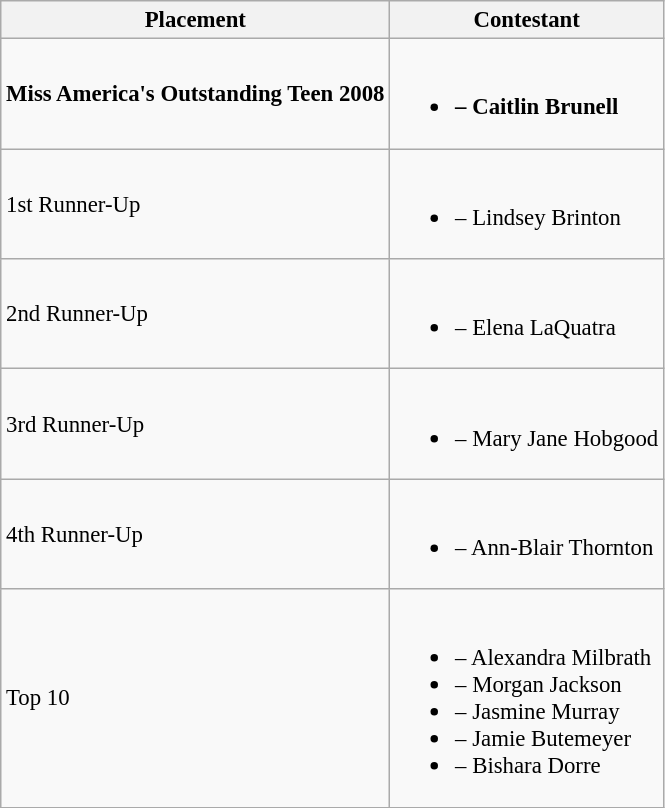<table class="wikitable sortable" style="font-size: 95%;">
<tr>
<th>Placement</th>
<th>Contestant</th>
</tr>
<tr>
<td><strong>Miss America's Outstanding Teen 2008</strong></td>
<td><br><ul><li><strong> – Caitlin Brunell</strong></li></ul></td>
</tr>
<tr>
<td>1st Runner-Up</td>
<td><br><ul><li> – Lindsey Brinton</li></ul></td>
</tr>
<tr>
<td>2nd Runner-Up</td>
<td><br><ul><li> – Elena LaQuatra</li></ul></td>
</tr>
<tr>
<td>3rd Runner-Up</td>
<td><br><ul><li> – Mary Jane Hobgood</li></ul></td>
</tr>
<tr>
<td>4th Runner-Up</td>
<td><br><ul><li> – Ann-Blair Thornton</li></ul></td>
</tr>
<tr>
<td>Top 10</td>
<td><br><ul><li> – Alexandra Milbrath</li><li> – Morgan Jackson</li><li> – Jasmine Murray</li><li> – Jamie Butemeyer</li><li> – Bishara Dorre</li></ul></td>
</tr>
</table>
